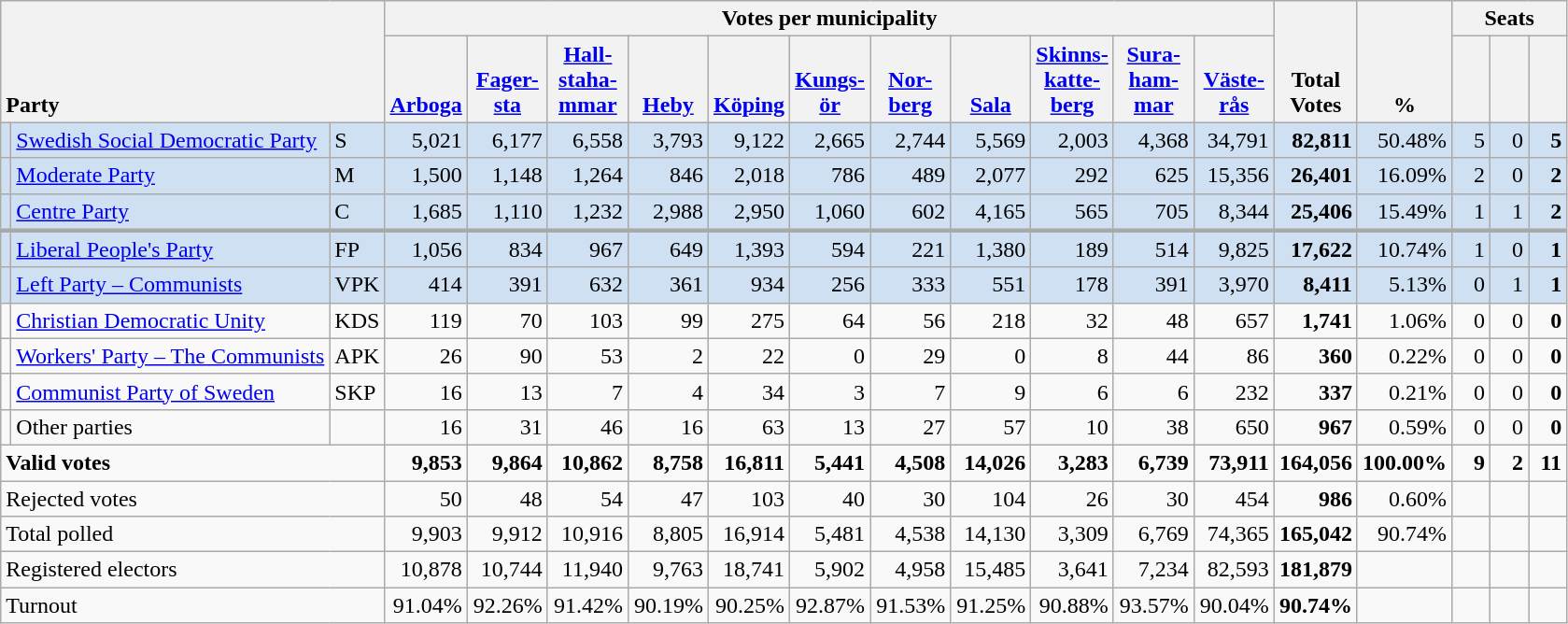<table class="wikitable" border="1" style="text-align:right;">
<tr>
<th style="text-align:left;" valign=bottom rowspan=2 colspan=3>Party</th>
<th colspan=11>Votes per municipality</th>
<th align=center valign=bottom rowspan=2 width="50">Total Votes</th>
<th align=center valign=bottom rowspan=2 width="50">%</th>
<th colspan=3>Seats</th>
</tr>
<tr>
<th align=center valign=bottom width="50"><a href='#'>Arboga</a></th>
<th align=center valign=bottom width="50"><a href='#'>Fager- sta</a></th>
<th align=center valign=bottom width="50"><a href='#'>Hall- staha- mmar</a></th>
<th align=center valign=bottom width="50"><a href='#'>Heby</a></th>
<th align=center valign=bottom width="50"><a href='#'>Köping</a></th>
<th align=center valign=bottom width="50"><a href='#'>Kungs- ör</a></th>
<th align=center valign=bottom width="50"><a href='#'>Nor- berg</a></th>
<th align=center valign=bottom width="50"><a href='#'>Sala</a></th>
<th align=center valign=bottom width="50"><a href='#'>Skinns- katte- berg</a></th>
<th align=center valign=bottom width="50"><a href='#'>Sura- ham- mar</a></th>
<th align=center valign=bottom width="50"><a href='#'>Väste- rås</a></th>
<th align=center valign=bottom width="20"><small></small></th>
<th align=center valign=bottom width="20"><small><a href='#'></a></small></th>
<th align=center valign=bottom width="20"><small></small></th>
</tr>
<tr style="background:#CEE0F2;">
<td></td>
<td align=left style="white-space: nowrap;"><a href='#'>Swedish Social Democratic Party</a></td>
<td align=left>S</td>
<td>5,021</td>
<td>6,177</td>
<td>6,558</td>
<td>3,793</td>
<td>9,122</td>
<td>2,665</td>
<td>2,744</td>
<td>5,569</td>
<td>2,003</td>
<td>4,368</td>
<td>34,791</td>
<td><strong>82,811</strong></td>
<td>50.48%</td>
<td>5</td>
<td>0</td>
<td><strong>5</strong></td>
</tr>
<tr style="background:#CEE0F2;">
<td></td>
<td align=left><a href='#'>Moderate Party</a></td>
<td align=left>M</td>
<td>1,500</td>
<td>1,148</td>
<td>1,264</td>
<td>846</td>
<td>2,018</td>
<td>786</td>
<td>489</td>
<td>2,077</td>
<td>292</td>
<td>625</td>
<td>15,356</td>
<td><strong>26,401</strong></td>
<td>16.09%</td>
<td>2</td>
<td>0</td>
<td><strong>2</strong></td>
</tr>
<tr style="background:#CEE0F2;">
<td></td>
<td align=left><a href='#'>Centre Party</a></td>
<td align=left>C</td>
<td>1,685</td>
<td>1,110</td>
<td>1,232</td>
<td>2,988</td>
<td>2,950</td>
<td>1,060</td>
<td>602</td>
<td>4,165</td>
<td>565</td>
<td>705</td>
<td>8,344</td>
<td><strong>25,406</strong></td>
<td>15.49%</td>
<td>1</td>
<td>1</td>
<td><strong>2</strong></td>
</tr>
<tr style="background:#CEE0F2; border-top:3px solid darkgray;">
<td></td>
<td align=left><a href='#'>Liberal People's Party</a></td>
<td align=left>FP</td>
<td>1,056</td>
<td>834</td>
<td>967</td>
<td>649</td>
<td>1,393</td>
<td>594</td>
<td>221</td>
<td>1,380</td>
<td>189</td>
<td>514</td>
<td>9,825</td>
<td><strong>17,622</strong></td>
<td>10.74%</td>
<td>1</td>
<td>0</td>
<td><strong>1</strong></td>
</tr>
<tr style="background:#CEE0F2;">
<td></td>
<td align=left><a href='#'>Left Party – Communists</a></td>
<td align=left>VPK</td>
<td>414</td>
<td>391</td>
<td>632</td>
<td>361</td>
<td>934</td>
<td>256</td>
<td>333</td>
<td>551</td>
<td>178</td>
<td>391</td>
<td>3,970</td>
<td><strong>8,411</strong></td>
<td>5.13%</td>
<td>0</td>
<td>1</td>
<td><strong>1</strong></td>
</tr>
<tr>
<td></td>
<td align=left><a href='#'>Christian Democratic Unity</a></td>
<td align=left>KDS</td>
<td>119</td>
<td>70</td>
<td>103</td>
<td>99</td>
<td>275</td>
<td>64</td>
<td>56</td>
<td>218</td>
<td>32</td>
<td>48</td>
<td>657</td>
<td><strong>1,741</strong></td>
<td>1.06%</td>
<td>0</td>
<td>0</td>
<td><strong>0</strong></td>
</tr>
<tr>
<td></td>
<td align=left><a href='#'>Workers' Party – The Communists</a></td>
<td align=left>APK</td>
<td>26</td>
<td>90</td>
<td>53</td>
<td>2</td>
<td>22</td>
<td>0</td>
<td>29</td>
<td>0</td>
<td>8</td>
<td>44</td>
<td>86</td>
<td><strong>360</strong></td>
<td>0.22%</td>
<td>0</td>
<td>0</td>
<td><strong>0</strong></td>
</tr>
<tr>
<td></td>
<td align=left><a href='#'>Communist Party of Sweden</a></td>
<td align=left>SKP</td>
<td>16</td>
<td>13</td>
<td>7</td>
<td>4</td>
<td>34</td>
<td>3</td>
<td>7</td>
<td>9</td>
<td>6</td>
<td>6</td>
<td>232</td>
<td><strong>337</strong></td>
<td>0.21%</td>
<td>0</td>
<td>0</td>
<td><strong>0</strong></td>
</tr>
<tr>
<td></td>
<td align=left>Other parties</td>
<td></td>
<td>16</td>
<td>31</td>
<td>46</td>
<td>16</td>
<td>63</td>
<td>13</td>
<td>27</td>
<td>57</td>
<td>10</td>
<td>38</td>
<td>650</td>
<td><strong>967</strong></td>
<td>0.59%</td>
<td>0</td>
<td>0</td>
<td><strong>0</strong></td>
</tr>
<tr style="font-weight:bold">
<td align=left colspan=3>Valid votes</td>
<td>9,853</td>
<td>9,864</td>
<td>10,862</td>
<td>8,758</td>
<td>16,811</td>
<td>5,441</td>
<td>4,508</td>
<td>14,026</td>
<td>3,283</td>
<td>6,739</td>
<td>73,911</td>
<td>164,056</td>
<td>100.00%</td>
<td>9</td>
<td>2</td>
<td>11</td>
</tr>
<tr>
<td align=left colspan=3>Rejected votes</td>
<td>50</td>
<td>48</td>
<td>54</td>
<td>47</td>
<td>103</td>
<td>40</td>
<td>30</td>
<td>104</td>
<td>26</td>
<td>30</td>
<td>454</td>
<td><strong>986</strong></td>
<td>0.60%</td>
<td></td>
<td></td>
<td></td>
</tr>
<tr>
<td align=left colspan=3>Total polled</td>
<td>9,903</td>
<td>9,912</td>
<td>10,916</td>
<td>8,805</td>
<td>16,914</td>
<td>5,481</td>
<td>4,538</td>
<td>14,130</td>
<td>3,309</td>
<td>6,769</td>
<td>74,365</td>
<td><strong>165,042</strong></td>
<td>90.74%</td>
<td></td>
<td></td>
<td></td>
</tr>
<tr>
<td align=left colspan=3>Registered electors</td>
<td>10,878</td>
<td>10,744</td>
<td>11,940</td>
<td>9,763</td>
<td>18,741</td>
<td>5,902</td>
<td>4,958</td>
<td>15,485</td>
<td>3,641</td>
<td>7,234</td>
<td>82,593</td>
<td><strong>181,879</strong></td>
<td></td>
<td></td>
<td></td>
<td></td>
</tr>
<tr>
<td align=left colspan=3>Turnout</td>
<td>91.04%</td>
<td>92.26%</td>
<td>91.42%</td>
<td>90.19%</td>
<td>90.25%</td>
<td>92.87%</td>
<td>91.53%</td>
<td>91.25%</td>
<td>90.88%</td>
<td>93.57%</td>
<td>90.04%</td>
<td><strong>90.74%</strong></td>
<td></td>
<td></td>
<td></td>
<td></td>
</tr>
</table>
